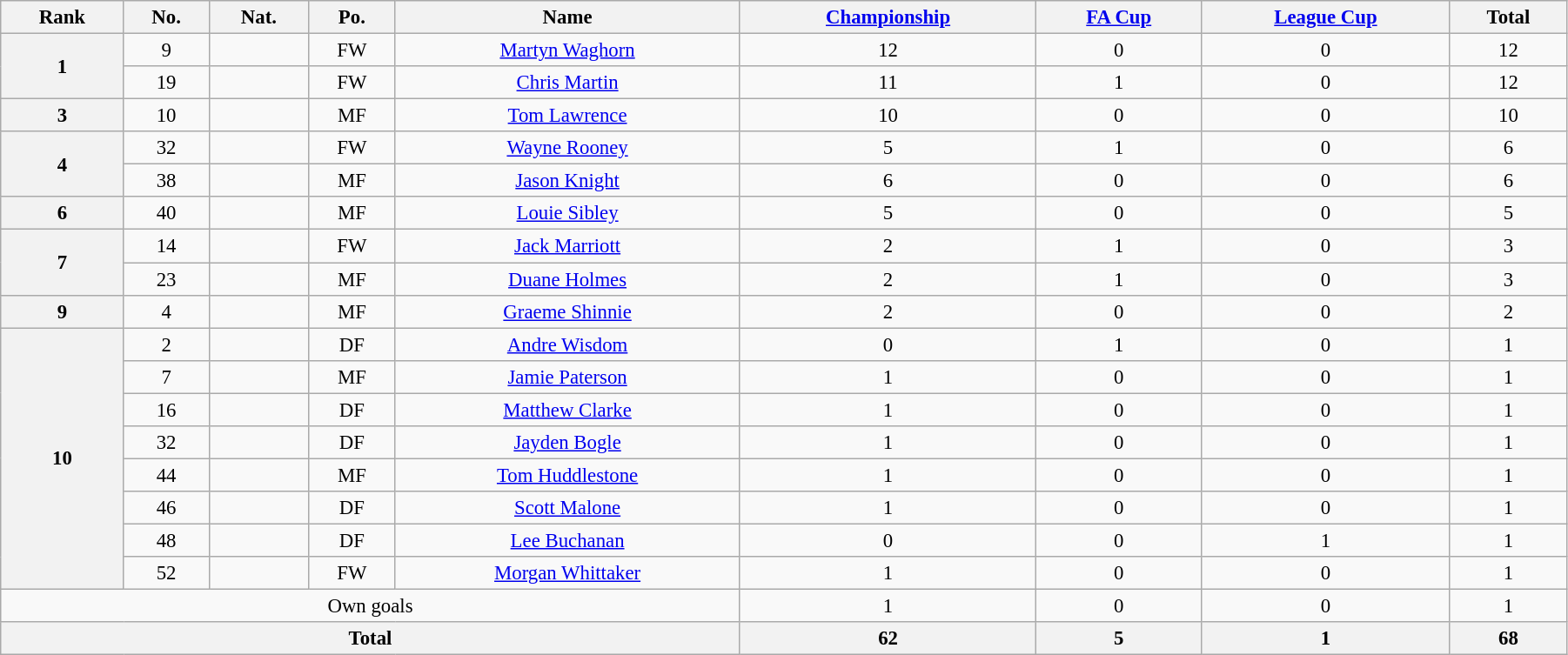<table class="wikitable" style="text-align:center; font-size:95%; width:95%;">
<tr>
<th>Rank</th>
<th>No.</th>
<th>Nat.</th>
<th>Po.</th>
<th>Name</th>
<th><a href='#'>Championship</a></th>
<th><a href='#'>FA Cup</a></th>
<th><a href='#'>League Cup</a></th>
<th>Total</th>
</tr>
<tr>
<th rowspan=2>1</th>
<td>9</td>
<td></td>
<td>FW</td>
<td><a href='#'>Martyn Waghorn</a></td>
<td>12</td>
<td>0</td>
<td>0</td>
<td>12</td>
</tr>
<tr>
<td>19</td>
<td></td>
<td>FW</td>
<td><a href='#'>Chris Martin</a></td>
<td>11</td>
<td>1</td>
<td>0</td>
<td>12</td>
</tr>
<tr>
<th rowspan=1>3</th>
<td>10</td>
<td></td>
<td>MF</td>
<td><a href='#'>Tom Lawrence</a></td>
<td>10</td>
<td>0</td>
<td>0</td>
<td>10</td>
</tr>
<tr>
<th rowspan=2>4</th>
<td>32</td>
<td></td>
<td>FW</td>
<td><a href='#'>Wayne Rooney</a></td>
<td>5</td>
<td>1</td>
<td>0</td>
<td>6</td>
</tr>
<tr>
<td>38</td>
<td></td>
<td>MF</td>
<td><a href='#'>Jason Knight</a></td>
<td>6</td>
<td>0</td>
<td>0</td>
<td>6</td>
</tr>
<tr>
<th rowspan=1>6</th>
<td>40</td>
<td></td>
<td>MF</td>
<td><a href='#'>Louie Sibley</a></td>
<td>5</td>
<td>0</td>
<td>0</td>
<td>5</td>
</tr>
<tr>
<th rowspan=2>7</th>
<td>14</td>
<td></td>
<td>FW</td>
<td><a href='#'>Jack Marriott</a></td>
<td>2</td>
<td>1</td>
<td>0</td>
<td>3</td>
</tr>
<tr>
<td>23</td>
<td></td>
<td>MF</td>
<td><a href='#'>Duane Holmes</a></td>
<td>2</td>
<td>1</td>
<td>0</td>
<td>3</td>
</tr>
<tr>
<th rowspan=1>9</th>
<td>4</td>
<td></td>
<td>MF</td>
<td><a href='#'>Graeme Shinnie</a></td>
<td>2</td>
<td>0</td>
<td>0</td>
<td>2</td>
</tr>
<tr>
<th rowspan=8>10</th>
<td>2</td>
<td></td>
<td>DF</td>
<td><a href='#'>Andre Wisdom</a></td>
<td>0</td>
<td>1</td>
<td>0</td>
<td>1</td>
</tr>
<tr>
<td>7</td>
<td></td>
<td>MF</td>
<td><a href='#'>Jamie Paterson</a></td>
<td>1</td>
<td>0</td>
<td>0</td>
<td>1</td>
</tr>
<tr>
<td>16</td>
<td></td>
<td>DF</td>
<td><a href='#'>Matthew Clarke</a></td>
<td>1</td>
<td>0</td>
<td>0</td>
<td>1</td>
</tr>
<tr>
<td>32</td>
<td></td>
<td>DF</td>
<td><a href='#'>Jayden Bogle</a></td>
<td>1</td>
<td>0</td>
<td>0</td>
<td>1</td>
</tr>
<tr>
<td>44</td>
<td></td>
<td>MF</td>
<td><a href='#'>Tom Huddlestone</a></td>
<td>1</td>
<td>0</td>
<td>0</td>
<td>1</td>
</tr>
<tr>
<td>46</td>
<td></td>
<td>DF</td>
<td><a href='#'>Scott Malone</a></td>
<td>1</td>
<td>0</td>
<td>0</td>
<td>1</td>
</tr>
<tr>
<td>48</td>
<td></td>
<td>DF</td>
<td><a href='#'>Lee Buchanan</a></td>
<td>0</td>
<td>0</td>
<td>1</td>
<td>1</td>
</tr>
<tr>
<td>52</td>
<td></td>
<td>FW</td>
<td><a href='#'>Morgan Whittaker</a></td>
<td>1</td>
<td>0</td>
<td>0</td>
<td>1</td>
</tr>
<tr>
<td colspan=5>Own goals</td>
<td>1</td>
<td>0</td>
<td>0</td>
<td>1</td>
</tr>
<tr>
<th colspan=5>Total</th>
<th>62</th>
<th>5</th>
<th>1</th>
<th>68</th>
</tr>
</table>
